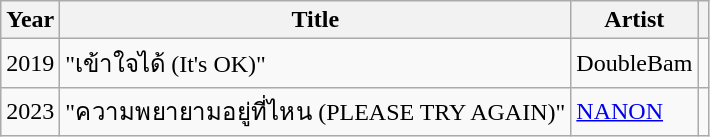<table class="wikitable sortable">
<tr>
<th scope="col">Year</th>
<th scope="col">Title</th>
<th scope="col">Artist</th>
<th scope="col" class="unsortable"></th>
</tr>
<tr>
<td>2019</td>
<td>"เข้าใจได้ (It's OK)"</td>
<td>DoubleBam</td>
<td style="text-align: center;"></td>
</tr>
<tr>
<td>2023</td>
<td>"ความพยายามอยู่ที่ไหน (PLEASE TRY AGAIN)"</td>
<td><a href='#'>NANON</a></td>
<td style="text-align: center;"></td>
</tr>
</table>
